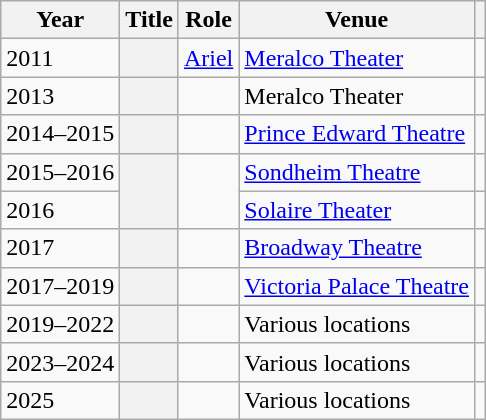<table class="wikitable sortable plainrowheaders">
<tr>
<th scope="col">Year</th>
<th scope="col">Title</th>
<th scope="col">Role</th>
<th scope="col" class="unsortable">Venue</th>
<th scope="col" class="unsortable"></th>
</tr>
<tr>
<td>2011</td>
<th scope=row></th>
<td><a href='#'>Ariel</a></td>
<td><a href='#'>Meralco Theater</a></td>
<td style="text-align:center;"></td>
</tr>
<tr>
<td>2013</td>
<th scope=row></th>
<td></td>
<td>Meralco Theater</td>
<td style="text-align:center;"></td>
</tr>
<tr>
<td>2014–2015</td>
<th scope=row></th>
<td></td>
<td><a href='#'>Prince Edward Theatre</a></td>
<td style="text-align:center;"></td>
</tr>
<tr>
<td>2015–2016</td>
<th scope=row rowspan="2"></th>
<td rowspan="2"></td>
<td><a href='#'>Sondheim Theatre</a></td>
<td style="text-align:center;"></td>
</tr>
<tr>
<td>2016</td>
<td><a href='#'>Solaire Theater</a></td>
<td style="text-align:center;"></td>
</tr>
<tr>
<td>2017</td>
<th scope=row></th>
<td></td>
<td><a href='#'>Broadway Theatre</a></td>
<td style="text-align:center;"></td>
</tr>
<tr>
<td>2017–2019</td>
<th scope=row></th>
<td></td>
<td><a href='#'>Victoria Palace Theatre</a></td>
<td style="text-align:center;"></td>
</tr>
<tr>
<td>2019–2022</td>
<th scope=row></th>
<td></td>
<td>Various locations</td>
<td style="text-align:center;"></td>
</tr>
<tr>
<td>2023–2024</td>
<th scope=row></th>
<td></td>
<td>Various locations</td>
<td style="text-align:center;"></td>
</tr>
<tr>
<td>2025</td>
<th scope=row></th>
<td></td>
<td>Various locations</td>
</tr>
</table>
